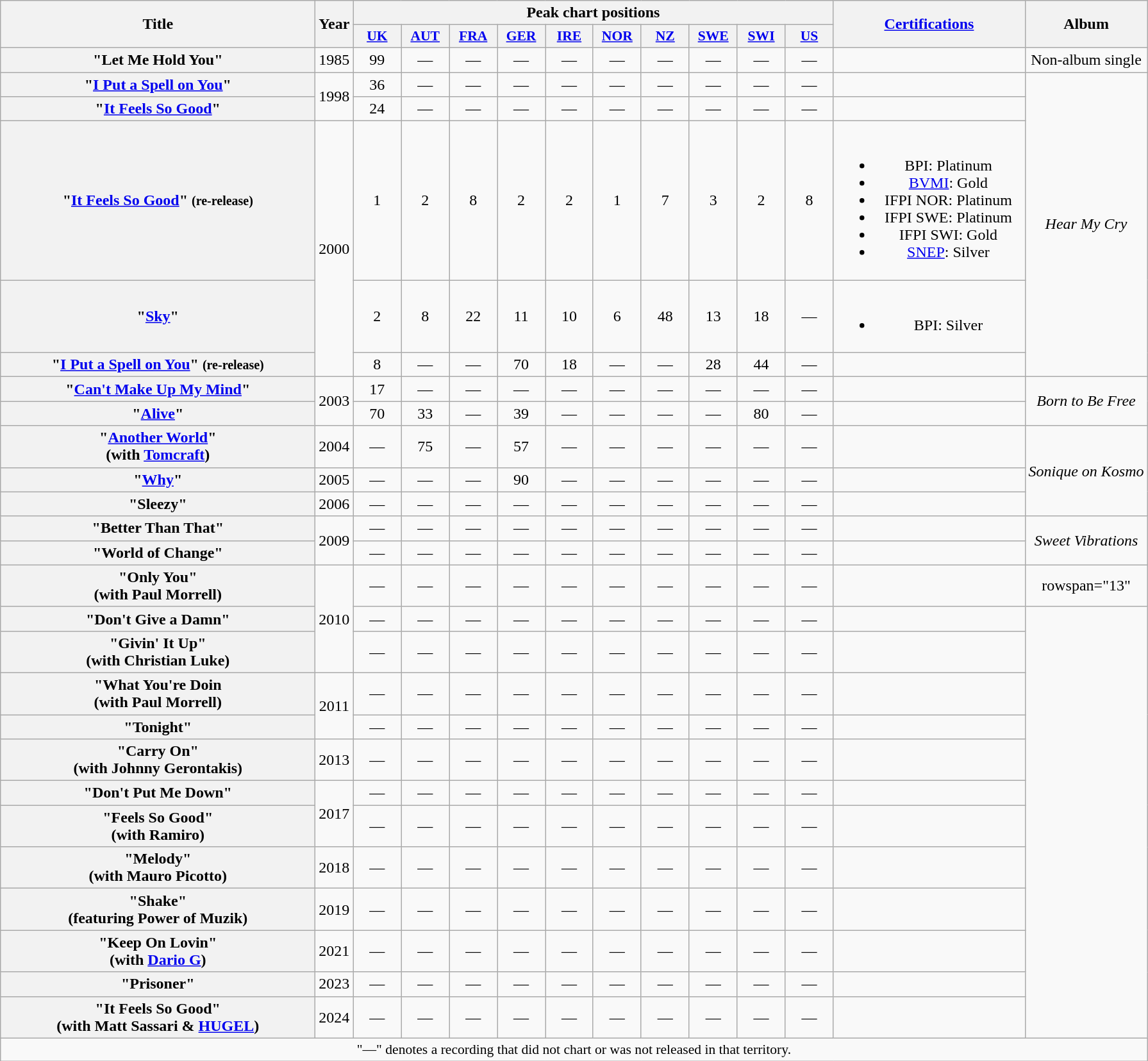<table class="wikitable plainrowheaders" style="text-align:center;">
<tr>
<th scope="col" rowspan="2" style="width:20em;">Title</th>
<th scope="col" rowspan="2">Year</th>
<th scope="col" colspan="10">Peak chart positions</th>
<th scope="col" rowspan="2" style="width:12em;"><a href='#'>Certifications</a></th>
<th scope="col" rowspan="2">Album</th>
</tr>
<tr>
<th style="width:3em;font-size:90%;"><a href='#'>UK</a><br></th>
<th style="width:3em;font-size:90%;"><a href='#'>AUT</a><br></th>
<th style="width:3em;font-size:90%;"><a href='#'>FRA</a><br></th>
<th style="width:3em;font-size:90%;"><a href='#'>GER</a><br></th>
<th style="width:3em;font-size:90%;"><a href='#'>IRE</a><br></th>
<th style="width:3em;font-size:90%;"><a href='#'>NOR</a><br></th>
<th style="width:3em;font-size:90%;"><a href='#'>NZ</a><br></th>
<th style="width:3em;font-size:90%;"><a href='#'>SWE</a><br></th>
<th style="width:3em;font-size:90%;"><a href='#'>SWI</a><br></th>
<th style="width:3em;font-size:90%;"><a href='#'>US</a><br></th>
</tr>
<tr>
<th scope="row">"Let Me Hold You"</th>
<td>1985</td>
<td>99</td>
<td>—</td>
<td>—</td>
<td>—</td>
<td>—</td>
<td>—</td>
<td>—</td>
<td>—</td>
<td>—</td>
<td>—</td>
<td></td>
<td>Non-album single</td>
</tr>
<tr>
<th scope="row">"<a href='#'>I Put a Spell on You</a>"</th>
<td rowspan="2">1998</td>
<td>36</td>
<td>—</td>
<td>—</td>
<td>—</td>
<td>—</td>
<td>—</td>
<td>—</td>
<td>—</td>
<td>—</td>
<td>—</td>
<td></td>
<td rowspan="5"><em>Hear My Cry</em></td>
</tr>
<tr>
<th scope="row">"<a href='#'>It Feels So Good</a>"</th>
<td>24</td>
<td>—</td>
<td>—</td>
<td>—</td>
<td>—</td>
<td>—</td>
<td>—</td>
<td>—</td>
<td>—</td>
<td>—</td>
<td></td>
</tr>
<tr>
<th scope="row">"<a href='#'>It Feels So Good</a>" <small>(re-release)</small></th>
<td rowspan=3>2000</td>
<td>1</td>
<td>2</td>
<td>8</td>
<td>2</td>
<td>2</td>
<td>1</td>
<td>7</td>
<td>3</td>
<td>2</td>
<td>8</td>
<td><br><ul><li>BPI: Platinum</li><li><a href='#'>BVMI</a>: Gold</li><li>IFPI NOR: Platinum</li><li>IFPI SWE: Platinum</li><li>IFPI SWI: Gold</li><li><a href='#'>SNEP</a>: Silver</li></ul></td>
</tr>
<tr>
<th scope="row">"<a href='#'>Sky</a>"</th>
<td>2</td>
<td>8</td>
<td>22</td>
<td>11</td>
<td>10</td>
<td>6</td>
<td>48</td>
<td>13</td>
<td>18</td>
<td>—</td>
<td><br><ul><li>BPI: Silver</li></ul></td>
</tr>
<tr>
<th scope="row">"<a href='#'>I Put a Spell on You</a>" <small>(re-release)</small></th>
<td>8</td>
<td>—</td>
<td>—</td>
<td>70</td>
<td>18</td>
<td>—</td>
<td>—</td>
<td>28</td>
<td>44</td>
<td>—</td>
<td></td>
</tr>
<tr>
<th scope="row">"<a href='#'>Can't Make Up My Mind</a>"</th>
<td rowspan="2">2003</td>
<td>17</td>
<td>—</td>
<td>—</td>
<td>—</td>
<td>—</td>
<td>—</td>
<td>—</td>
<td>—</td>
<td>—</td>
<td>—</td>
<td></td>
<td rowspan="2"><em>Born to Be Free</em></td>
</tr>
<tr>
<th scope="row">"<a href='#'>Alive</a>"</th>
<td>70</td>
<td>33</td>
<td>—</td>
<td>39</td>
<td>—</td>
<td>—</td>
<td>—</td>
<td>—</td>
<td>80</td>
<td>—</td>
<td></td>
</tr>
<tr>
<th scope="row">"<a href='#'>Another World</a>"<br><span>(with <a href='#'>Tomcraft</a>)</span></th>
<td>2004</td>
<td>—</td>
<td>75</td>
<td>—</td>
<td>57</td>
<td>—</td>
<td>—</td>
<td>—</td>
<td>—</td>
<td>—</td>
<td>—</td>
<td></td>
<td rowspan="3"><em>Sonique on Kosmo</em></td>
</tr>
<tr>
<th scope="row">"<a href='#'>Why</a>"</th>
<td>2005</td>
<td>—</td>
<td>—</td>
<td>—</td>
<td>90</td>
<td>—</td>
<td>—</td>
<td>—</td>
<td>—</td>
<td>—</td>
<td>—</td>
<td></td>
</tr>
<tr>
<th scope="row">"Sleezy"</th>
<td>2006</td>
<td>—</td>
<td>—</td>
<td>—</td>
<td>—</td>
<td>—</td>
<td>—</td>
<td>—</td>
<td>—</td>
<td>—</td>
<td>—</td>
<td></td>
</tr>
<tr>
<th scope="row">"Better Than That"</th>
<td rowspan="2">2009</td>
<td>—</td>
<td>—</td>
<td>—</td>
<td>—</td>
<td>—</td>
<td>—</td>
<td>—</td>
<td>—</td>
<td>—</td>
<td>—</td>
<td></td>
<td rowspan="2"><em>Sweet Vibrations</em></td>
</tr>
<tr>
<th scope="row">"World of Change"</th>
<td>—</td>
<td>—</td>
<td>—</td>
<td>—</td>
<td>—</td>
<td>—</td>
<td>—</td>
<td>—</td>
<td>—</td>
<td>—</td>
<td></td>
</tr>
<tr>
<th scope="row">"Only You"<br><span>(with Paul Morrell)</span></th>
<td rowspan="3">2010</td>
<td>—</td>
<td>—</td>
<td>—</td>
<td>—</td>
<td>—</td>
<td>—</td>
<td>—</td>
<td>—</td>
<td>—</td>
<td>—</td>
<td></td>
<td>rowspan="13" </td>
</tr>
<tr>
<th scope="row">"Don't Give a Damn"</th>
<td>—</td>
<td>—</td>
<td>—</td>
<td>—</td>
<td>—</td>
<td>—</td>
<td>—</td>
<td>—</td>
<td>—</td>
<td>—</td>
<td></td>
</tr>
<tr>
<th scope="row">"Givin' It Up"<br><span>(with Christian Luke)</span></th>
<td>—</td>
<td>—</td>
<td>—</td>
<td>—</td>
<td>—</td>
<td>—</td>
<td>—</td>
<td>—</td>
<td>—</td>
<td>—</td>
<td></td>
</tr>
<tr>
<th scope="row">"What You're Doin<br><span>(with Paul Morrell)</span></th>
<td rowspan="2">2011</td>
<td>—</td>
<td>—</td>
<td>—</td>
<td>—</td>
<td>—</td>
<td>—</td>
<td>—</td>
<td>—</td>
<td>—</td>
<td>—</td>
<td></td>
</tr>
<tr>
<th scope="row">"Tonight"</th>
<td>—</td>
<td>—</td>
<td>—</td>
<td>—</td>
<td>—</td>
<td>—</td>
<td>—</td>
<td>—</td>
<td>—</td>
<td>—</td>
<td></td>
</tr>
<tr>
<th scope="row">"Carry On"<br><span>(with Johnny Gerontakis)</span></th>
<td>2013</td>
<td>—</td>
<td>—</td>
<td>—</td>
<td>—</td>
<td>—</td>
<td>—</td>
<td>—</td>
<td>—</td>
<td>—</td>
<td>—</td>
<td></td>
</tr>
<tr>
<th scope="row">"Don't Put Me Down"</th>
<td rowspan="2">2017</td>
<td>—</td>
<td>—</td>
<td>—</td>
<td>—</td>
<td>—</td>
<td>—</td>
<td>—</td>
<td>—</td>
<td>—</td>
<td>—</td>
<td></td>
</tr>
<tr>
<th scope="row">"Feels So Good"<br><span>(with Ramiro)</span></th>
<td>—</td>
<td>—</td>
<td>—</td>
<td>—</td>
<td>—</td>
<td>—</td>
<td>—</td>
<td>—</td>
<td>—</td>
<td>—</td>
<td></td>
</tr>
<tr>
<th scope="row">"Melody"<br><span>(with Mauro Picotto)</span></th>
<td>2018</td>
<td>—</td>
<td>—</td>
<td>—</td>
<td>—</td>
<td>—</td>
<td>—</td>
<td>—</td>
<td>—</td>
<td>—</td>
<td>—</td>
<td></td>
</tr>
<tr>
<th scope="row">"Shake"<br><span>(featuring Power of Muzik)</span></th>
<td>2019</td>
<td>—</td>
<td>—</td>
<td>—</td>
<td>—</td>
<td>—</td>
<td>—</td>
<td>—</td>
<td>—</td>
<td>—</td>
<td>—</td>
<td></td>
</tr>
<tr>
<th scope="row">"Keep On Lovin" <br><span>(with <a href='#'>Dario G</a>)</span></th>
<td>2021</td>
<td>—</td>
<td>—</td>
<td>—</td>
<td>—</td>
<td>—</td>
<td>—</td>
<td>—</td>
<td>—</td>
<td>—</td>
<td>—</td>
<td></td>
</tr>
<tr>
<th scope="row">"Prisoner"</th>
<td rowspan="1">2023</td>
<td>—</td>
<td>—</td>
<td>—</td>
<td>—</td>
<td>—</td>
<td>—</td>
<td>—</td>
<td>—</td>
<td>—</td>
<td>—</td>
<td></td>
</tr>
<tr>
<th scope="row">"It Feels So Good"<br><span>(with Matt Sassari & <a href='#'>HUGEL</a>)</span></th>
<td rowspan="1">2024</td>
<td>—</td>
<td>—</td>
<td>—</td>
<td>—</td>
<td>—</td>
<td>—</td>
<td>—</td>
<td>—</td>
<td>—</td>
<td>—</td>
<td></td>
</tr>
<tr>
<td colspan="14" style="font-size:90%">"—" denotes a recording that did not chart or was not released in that territory.</td>
</tr>
</table>
